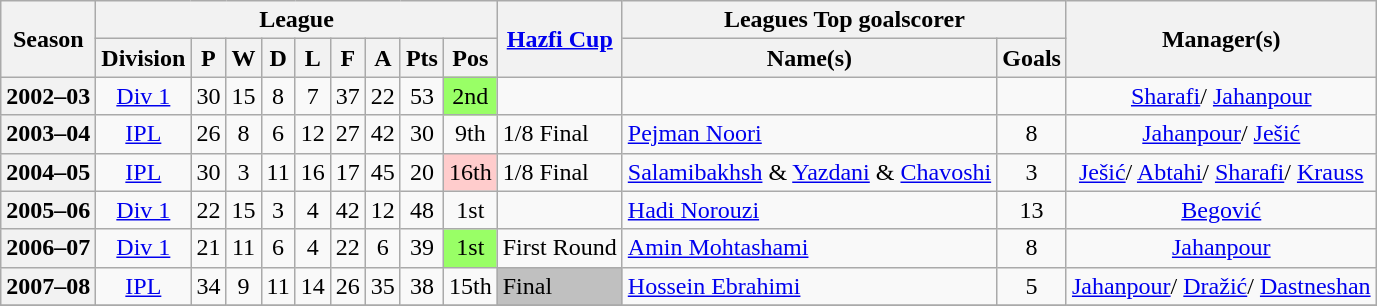<table class="wikitable" style="text-align: center">
<tr>
<th rowspan=2>Season</th>
<th colspan=9>League</th>
<th rowspan=2><a href='#'>Hazfi Cup</a></th>
<th colspan=2>Leagues Top goalscorer</th>
<th rowspan=2>Manager(s)</th>
</tr>
<tr>
<th>Division</th>
<th>P</th>
<th>W</th>
<th>D</th>
<th>L</th>
<th>F</th>
<th>A</th>
<th>Pts</th>
<th>Pos</th>
<th>Name(s)</th>
<th>Goals</th>
</tr>
<tr>
<th>2002–03</th>
<td><a href='#'>Div 1</a></td>
<td>30</td>
<td>15</td>
<td>8</td>
<td>7</td>
<td>37</td>
<td>22</td>
<td>53</td>
<td bgcolor=99FF66>2nd</td>
<td align=left></td>
<td align=left></td>
<td></td>
<td><a href='#'>Sharafi</a>/ <a href='#'>Jahanpour</a></td>
</tr>
<tr>
<th>2003–04</th>
<td><a href='#'>IPL</a></td>
<td>26</td>
<td>8</td>
<td>6</td>
<td>12</td>
<td>27</td>
<td>42</td>
<td>30</td>
<td>9th</td>
<td align=left>1/8 Final</td>
<td align=left><a href='#'>Pejman Noori</a></td>
<td>8</td>
<td><a href='#'>Jahanpour</a>/ <a href='#'>Ješić</a></td>
</tr>
<tr>
<th>2004–05</th>
<td><a href='#'>IPL</a></td>
<td>30</td>
<td>3</td>
<td>11</td>
<td>16</td>
<td>17</td>
<td>45</td>
<td>20</td>
<td bgcolor=FFCCCC>16th</td>
<td align=left>1/8 Final</td>
<td align=left><a href='#'>Salamibakhsh</a> & <a href='#'>Yazdani</a> & <a href='#'>Chavoshi</a></td>
<td>3</td>
<td><a href='#'>Ješić</a>/ <a href='#'>Abtahi</a>/ <a href='#'>Sharafi</a>/ <a href='#'>Krauss</a></td>
</tr>
<tr>
<th>2005–06</th>
<td><a href='#'>Div 1</a></td>
<td>22</td>
<td>15</td>
<td>3</td>
<td>4</td>
<td>42</td>
<td>12</td>
<td>48</td>
<td>1st</td>
<td align=left></td>
<td align=left><a href='#'>Hadi Norouzi</a></td>
<td>13</td>
<td><a href='#'>Begović</a></td>
</tr>
<tr>
<th>2006–07</th>
<td><a href='#'>Div 1</a></td>
<td>21</td>
<td>11</td>
<td>6</td>
<td>4</td>
<td>22</td>
<td>6</td>
<td>39</td>
<td bgcolor=99FF66>1st</td>
<td align=left>First Round</td>
<td align=left><a href='#'>Amin Mohtashami</a></td>
<td>8</td>
<td><a href='#'>Jahanpour</a></td>
</tr>
<tr>
<th>2007–08</th>
<td><a href='#'>IPL</a></td>
<td>34</td>
<td>9</td>
<td>11</td>
<td>14</td>
<td>26</td>
<td>35</td>
<td>38</td>
<td>15th</td>
<td align=left bgcolor=silver>Final</td>
<td align=left><a href='#'>Hossein Ebrahimi</a></td>
<td>5</td>
<td><a href='#'>Jahanpour</a>/ <a href='#'>Dražić</a>/ <a href='#'>Dastneshan</a></td>
</tr>
<tr>
</tr>
</table>
